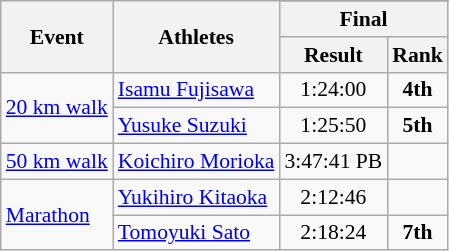<table class=wikitable style="font-size:90%">
<tr>
<th rowspan=3>Event</th>
<th rowspan=3>Athletes</th>
</tr>
<tr>
<th colspan=2>Final</th>
</tr>
<tr>
<th>Result</th>
<th>Rank</th>
</tr>
<tr>
<td rowspan="2"><a href='#'>20 km walk</a></td>
<td><a href='#'>Isamu Fujisawa</a></td>
<td align=center>1:24:00</td>
<td align=center><strong>4th</strong></td>
</tr>
<tr>
<td><a href='#'>Yusuke Suzuki</a></td>
<td align=center>1:25:50</td>
<td align=center><strong>5th</strong></td>
</tr>
<tr>
<td><a href='#'>50 km walk</a></td>
<td><a href='#'>Koichiro Morioka</a></td>
<td align=center>3:47:41 PB</td>
<td align=center></td>
</tr>
<tr>
<td rowspan="2"><a href='#'>Marathon</a></td>
<td><a href='#'>Yukihiro Kitaoka</a></td>
<td align=center>2:12:46</td>
<td align=center></td>
</tr>
<tr>
<td><a href='#'>Tomoyuki Sato</a></td>
<td align=center>2:18:24</td>
<td align=center><strong>7th</strong></td>
</tr>
</table>
